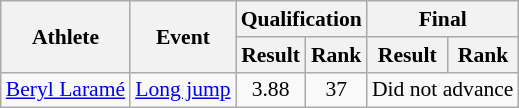<table class=wikitable style=font-size:90%>
<tr>
<th rowspan=2>Athlete</th>
<th rowspan=2>Event</th>
<th colspan=2>Qualification</th>
<th colspan=2>Final</th>
</tr>
<tr>
<th>Result</th>
<th>Rank</th>
<th>Result</th>
<th>Rank</th>
</tr>
<tr>
<td><a href='#'>Beryl Laramé</a></td>
<td><a href='#'>Long jump</a></td>
<td align=center>3.88</td>
<td align=center>37</td>
<td align=center colspan=2>Did not advance</td>
</tr>
</table>
